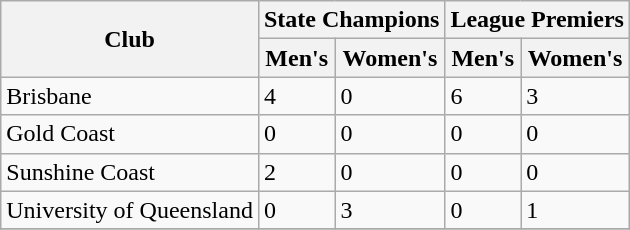<table class="wikitable sortable" border="1">
<tr>
<th rowspan = 2>Club</th>
<th colspan = 2>State Champions</th>
<th colspan = 2>League Premiers</th>
</tr>
<tr>
<th>Men's</th>
<th>Women's</th>
<th>Men's</th>
<th>Women's</th>
</tr>
<tr>
<td>Brisbane</td>
<td>4</td>
<td>0</td>
<td>6</td>
<td>3</td>
</tr>
<tr>
<td>Gold Coast</td>
<td>0</td>
<td>0</td>
<td>0</td>
<td>0</td>
</tr>
<tr>
<td>Sunshine Coast</td>
<td>2</td>
<td>0</td>
<td>0</td>
<td>0</td>
</tr>
<tr>
<td>University of Queensland</td>
<td>0</td>
<td>3</td>
<td>0</td>
<td>1</td>
</tr>
<tr>
</tr>
</table>
